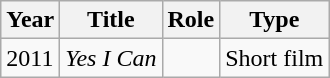<table class="wikitable">
<tr>
<th>Year</th>
<th>Title</th>
<th>Role</th>
<th>Type</th>
</tr>
<tr>
<td>2011</td>
<td><em>Yes I Can</em></td>
<td></td>
<td>Short film</td>
</tr>
</table>
